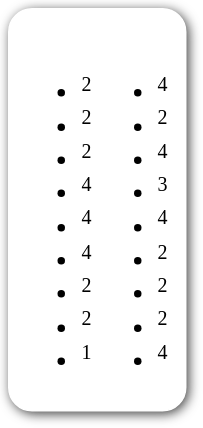<table style="border-radius:1em; box-shadow:0.1em 0.1em 0.5em rgba(0,0,0,0.75); background:white; border:1px solid white; padding:5px;">
<tr style="vertical-align:top;">
<td><br><ul><li><sup>2</sup></li><li><sup>2</sup></li><li><sup>2</sup></li><li><sup>4</sup></li><li><sup>4</sup></li><li><sup>4</sup></li><li><sup>2</sup></li><li><sup>2</sup></li><li><sup>1</sup></li></ul></td>
<td valign="top"><br><ul><li><sup>4</sup></li><li><sup>2</sup></li><li><sup>4</sup></li><li><sup>3</sup></li><li><sup>4</sup></li><li><sup>2</sup></li><li><sup>2</sup></li><li><sup>2</sup></li><li><sup>4</sup></li></ul></td>
<td></td>
</tr>
</table>
